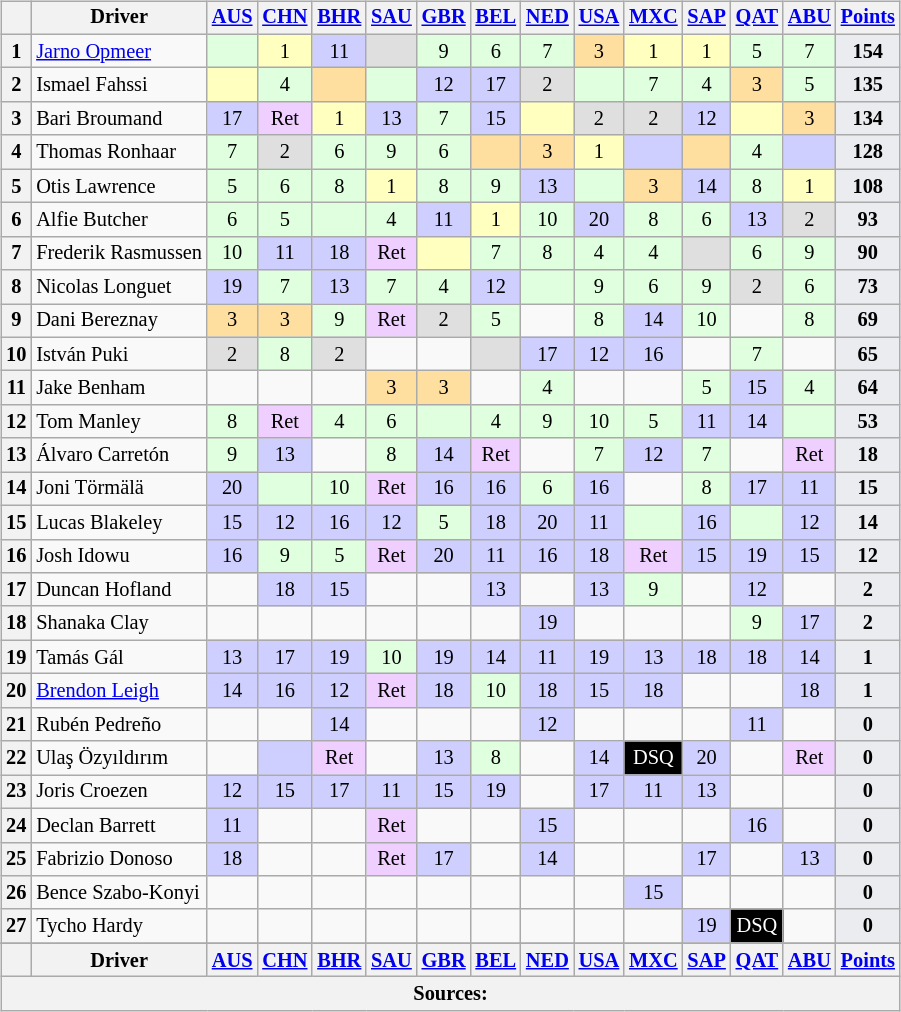<table>
<tr>
<td style="vertical-align:top;"><br><table class="wikitable" style="font-size:85%; text-align:center;">
<tr style="vertical-align:middle;">
<th style="vertical-align:middle"></th>
<th style="vertical-align:middle">Driver</th>
<th><a href='#'>AUS</a><br></th>
<th><a href='#'>CHN</a><br></th>
<th><a href='#'>BHR</a><br></th>
<th><a href='#'>SAU</a><br></th>
<th><a href='#'>GBR</a><br></th>
<th><a href='#'>BEL</a><br></th>
<th><a href='#'>NED</a><br></th>
<th><a href='#'>USA</a><br></th>
<th><a href='#'>MXC</a><br></th>
<th><a href='#'>SAP</a><br></th>
<th><a href='#'>QAT</a><br></th>
<th><a href='#'>ABU</a><br></th>
<th style="vertical-align:middle"><a href='#'>Points</a></th>
</tr>
<tr>
<th>1</th>
<td style="text-align:left"> <a href='#'>Jarno Opmeer</a></td>
<td style="background:#DFFFDF;"></td>
<td style="background:#FFFFBF;">1</td>
<td style="background:#CFCFFF;">11</td>
<td style="background:#DFDFDF;"></td>
<td style="background:#DFFFDF;">9</td>
<td style="background:#DFFFDF;">6</td>
<td style="background:#DFFFDF;">7</td>
<td style="background:#FFDF9F;">3</td>
<td style="background:#FFFFBF;">1</td>
<td style="background:#FFFFBF;">1</td>
<td style="background:#DFFFDF;">5</td>
<td style="background:#DFFFDF;">7</td>
<th style="background-color:#EAECF0;text-align:center">154</th>
</tr>
<tr>
<th>2</th>
<td style="text-align:left"> Ismael Fahssi</td>
<td style="background:#FFFFBF;"></td>
<td style="background:#DFFFDF;">4</td>
<td style="background:#FFDF9F;"></td>
<td style="background:#DFFFDF;"></td>
<td style="background:#CFCFFF;">12</td>
<td style="background:#CFCFFF;">17</td>
<td style="background:#DFDFDF;">2</td>
<td style="background:#DFFFDF;"></td>
<td style="background:#DFFFDF;">7</td>
<td style="background:#DFFFDF;">4</td>
<td style="background:#FFDF9F;">3</td>
<td style="background:#DFFFDF;">5</td>
<th style="background-color:#EAECF0;text-align:center">135</th>
</tr>
<tr>
<th>3</th>
<td style="text-align:left"> Bari Broumand</td>
<td style="background:#CFCFFF;">17</td>
<td style="background:#EFCFFF;">Ret</td>
<td style="background:#FFFFBF;">1</td>
<td style="background:#CFCFFF;">13</td>
<td style="background:#DFFFDF;">7</td>
<td style="background:#CFCFFF;">15</td>
<td style="background:#FFFFBF;"></td>
<td style="background:#DFDFDF;">2</td>
<td style="background:#DFDFDF;">2</td>
<td style="background:#CFCFFF;">12</td>
<td style="background:#FFFFBF;"></td>
<td style="background:#FFDF9F;">3</td>
<th style="background-color:#EAECF0;text-align:center">134</th>
</tr>
<tr>
<th>4</th>
<td style="text-align:left"> Thomas Ronhaar</td>
<td style="background:#DFFFDF;">7</td>
<td style="background:#DFDFDF;">2</td>
<td style="background:#DFFFDF;">6</td>
<td style="background:#DFFFDF;">9</td>
<td style="background:#DFFFDF;">6</td>
<td style="background:#FFDF9F;"></td>
<td style="background:#FFDF9F;">3</td>
<td style="background:#FFFFBF;">1</td>
<td style="background:#CFCFFF;"></td>
<td style="background:#FFDF9F;"></td>
<td style="background:#DFFFDF;">4</td>
<td style="background:#CFCFFF;"></td>
<th style="background-color:#EAECF0;text-align:center">128</th>
</tr>
<tr>
<th>5</th>
<td style="text-align:left"> Otis Lawrence</td>
<td style="background:#DFFFDF;">5</td>
<td style="background:#DFFFDF;">6</td>
<td style="background:#DFFFDF;">8</td>
<td style="background:#FFFFBF;">1</td>
<td style="background:#DFFFDF;">8</td>
<td style="background:#DFFFDF;">9</td>
<td style="background:#CFCFFF;">13</td>
<td style="background:#DFFFDF;"></td>
<td style="background:#FFDF9F;">3</td>
<td style="background:#CFCFFF;">14</td>
<td style="background:#DFFFDF;">8</td>
<td style="background:#FFFFBF;">1</td>
<th style="background-color:#EAECF0;text-align:center">108</th>
</tr>
<tr>
<th>6</th>
<td style="text-align:left"> Alfie Butcher</td>
<td style="background:#DFFFDF;">6</td>
<td style="background:#DFFFDF;">5</td>
<td style="background:#DFFFDF;"></td>
<td style="background:#DFFFDF;">4</td>
<td style="background:#CFCFFF;">11</td>
<td style="background:#FFFFBF;">1</td>
<td style="background:#DFFFDF;">10</td>
<td style="background:#CFCFFF;">20</td>
<td style="background:#DFFFDF;">8</td>
<td style="background:#DFFFDF;">6</td>
<td style="background:#CFCFFF;">13</td>
<td style="background:#DFDFDF;">2</td>
<th style="background-color:#EAECF0;text-align:center">93</th>
</tr>
<tr>
<th>7</th>
<td style="text-align:left" nowrap=""> Frederik Rasmussen</td>
<td style="background:#DFFFDF;">10</td>
<td style="background:#CFCFFF;">11</td>
<td style="background:#CFCFFF;">18</td>
<td style="background:#EFCFFF;">Ret</td>
<td style="background:#FFFFBF;"></td>
<td style="background:#DFFFDF;">7</td>
<td style="background:#DFFFDF;">8</td>
<td style="background:#DFFFDF;">4</td>
<td style="background:#DFFFDF;">4</td>
<td style="background:#DFDFDF;"></td>
<td style="background:#DFFFDF;">6</td>
<td style="background:#DFFFDF;">9</td>
<th style="background-color:#EAECF0;text-align:center">90</th>
</tr>
<tr>
<th>8</th>
<td style="text-align:left"> Nicolas Longuet</td>
<td style="background:#CFCFFF;">19</td>
<td style="background:#DFFFDF;">7</td>
<td style="background:#CFCFFF;">13</td>
<td style="background:#DFFFDF;">7</td>
<td style="background:#DFFFDF;">4</td>
<td style="background:#CFCFFF;">12</td>
<td style="background:#DFFFDF;"></td>
<td style="background:#DFFFDF;">9</td>
<td style="background:#DFFFDF;">6</td>
<td style="background:#DFFFDF;">9</td>
<td style="background:#DFDFDF;">2</td>
<td style="background:#DFFFDF;">6</td>
<th style="background-color:#EAECF0;text-align:center">73</th>
</tr>
<tr>
<th>9</th>
<td style="text-align:left"> Dani Bereznay</td>
<td style="background:#FFDF9F;">3</td>
<td style="background:#FFDF9F;">3</td>
<td style="background:#DFFFDF;">9</td>
<td style="background:#EFCFFF;">Ret</td>
<td style="background:#DFDFDF;">2</td>
<td style="background:#DFFFDF;">5</td>
<td style="background:#;"></td>
<td style="background:#DFFFDF;">8</td>
<td style="background:#CFCFFF;">14</td>
<td style="background:#DFFFDF;">10</td>
<td style="background:#;"></td>
<td style="background:#DFFFDF;">8</td>
<th style="background-color:#EAECF0;text-align:center">69</th>
</tr>
<tr>
<th>10</th>
<td style="text-align:left"> István Puki</td>
<td style="background:#DFDFDF;">2</td>
<td style="background:#DFFFDF;">8</td>
<td style="background:#DFDFDF;">2</td>
<td style="background:#;"></td>
<td style="background:#;"></td>
<td style="background:#DFDFDF;"></td>
<td style="background:#CFCFFF;">17</td>
<td style="background:#CFCFFF;">12</td>
<td style="background:#CFCFFF;">16</td>
<td style="background:#;"></td>
<td style="background:#DFFFDF;">7</td>
<td style="background:#;"></td>
<th style="background-color:#EAECF0;text-align:center">65</th>
</tr>
<tr>
<th>11</th>
<td style="text-align:left"> Jake Benham</td>
<td style="background:#;"></td>
<td style="background:#;"></td>
<td style="background:#;"></td>
<td style="background:#FFDF9F;">3</td>
<td style="background:#FFDF9F;">3</td>
<td style="background:#;"></td>
<td style="background:#DFFFDF;">4</td>
<td style="background:#;"></td>
<td style="background:#;"></td>
<td style="background:#DFFFDF;">5</td>
<td style="background:#CFCFFF;">15</td>
<td style="background:#DFFFDF;">4</td>
<th style="background-color:#EAECF0;text-align:center">64</th>
</tr>
<tr>
<th>12</th>
<td style="text-align:left"> Tom Manley</td>
<td style="background:#DFFFDF;">8</td>
<td style="background:#EFCFFF;">Ret</td>
<td style="background:#DFFFDF;">4</td>
<td style="background:#DFFFDF;">6</td>
<td style="background:#DFFFDF;"></td>
<td style="background:#DFFFDF;">4</td>
<td style="background:#DFFFDF;">9</td>
<td style="background:#DFFFDF;">10</td>
<td style="background:#DFFFDF;">5</td>
<td style="background:#CFCFFF;">11</td>
<td style="background:#CFCFFF;">14</td>
<td style="background:#DFFFDF;"></td>
<th style="background-color:#EAECF0;text-align:center">53</th>
</tr>
<tr>
<th>13</th>
<td style="text-align:left"> Álvaro Carretón</td>
<td style="background:#DFFFDF;">9</td>
<td style="background:#CFCFFF;">13</td>
<td style="background:#;"></td>
<td style="background:#DFFFDF;">8</td>
<td style="background:#CFCFFF;">14</td>
<td style="background:#EFCFFF;">Ret</td>
<td style="background:#;"></td>
<td style="background:#DFFFDF;">7</td>
<td style="background:#CFCFFF;">12</td>
<td style="background:#DFFFDF;">7</td>
<td style="background:#;"></td>
<td style="background:#EFCFFF;">Ret</td>
<th style="background-color:#EAECF0;text-align:center">18</th>
</tr>
<tr>
<th>14</th>
<td style="text-align:left"> Joni Törmälä</td>
<td style="background:#CFCFFF;">20</td>
<td style="background:#DFFFDF;"></td>
<td style="background:#DFFFDF;">10</td>
<td style="background:#EFCFFF;">Ret</td>
<td style="background:#CFCFFF;">16</td>
<td style="background:#CFCFFF;">16</td>
<td style="background:#DFFFDF;">6</td>
<td style="background:#CFCFFF;">16</td>
<td style="background:#;"></td>
<td style="background:#DFFFDF;">8</td>
<td style="background:#CFCFFF;">17</td>
<td style="background:#CFCFFF;">11</td>
<th style="background-color:#EAECF0;text-align:center">15</th>
</tr>
<tr>
<th>15</th>
<td style="text-align:left"> Lucas Blakeley</td>
<td style="background:#CFCFFF;">15</td>
<td style="background:#CFCFFF;">12</td>
<td style="background:#CFCFFF;">16</td>
<td style="background:#CFCFFF;">12</td>
<td style="background:#DFFFDF;">5</td>
<td style="background:#CFCFFF;">18</td>
<td style="background:#CFCFFF;">20</td>
<td style="background:#CFCFFF;">11</td>
<td style="background:#DFFFDF;"></td>
<td style="background:#CFCFFF;">16</td>
<td style="background:#DFFFDF;"></td>
<td style="background:#CFCFFF;">12</td>
<th style="background-color:#EAECF0;text-align:center">14</th>
</tr>
<tr>
<th>16</th>
<td style="text-align:left"> Josh Idowu</td>
<td style="background:#CFCFFF;">16</td>
<td style="background:#DFFFDF;">9</td>
<td style="background:#DFFFDF;">5</td>
<td style="background:#EFCFFF;">Ret</td>
<td style="background:#CFCFFF;">20</td>
<td style="background:#CFCFFF;">11</td>
<td style="background:#CFCFFF;">16</td>
<td style="background:#CFCFFF;">18</td>
<td style="background:#EFCFFF;">Ret</td>
<td style="background:#CFCFFF;">15</td>
<td style="background:#CFCFFF;">19</td>
<td style="background:#CFCFFF;">15</td>
<th style="background-color:#EAECF0;text-align:center">12</th>
</tr>
<tr>
<th>17</th>
<td style="text-align:left"> Duncan Hofland</td>
<td></td>
<td style="background:#CFCFFF;">18</td>
<td style="background:#CFCFFF;">15</td>
<td></td>
<td></td>
<td style="background:#CFCFFF;">13</td>
<td></td>
<td style="background:#CFCFFF;">13</td>
<td style="background:#DFFFDF;">9</td>
<td></td>
<td style="background:#CFCFFF;">12</td>
<td></td>
<th style="background-color:#EAECF0;text-align:center">2</th>
</tr>
<tr>
<th>18</th>
<td style="text-align:left"> Shanaka Clay</td>
<td></td>
<td></td>
<td></td>
<td></td>
<td></td>
<td></td>
<td style="background:#CFCFFF;">19</td>
<td></td>
<td></td>
<td></td>
<td style="background:#DFFFDF;">9</td>
<td style="background:#CFCFFF;">17</td>
<th style="background-color:#EAECF0;text-align:center">2</th>
</tr>
<tr>
<th>19</th>
<td style="text-align:left"> Tamás Gál</td>
<td style="background:#CFCFFF;">13</td>
<td style="background:#CFCFFF;">17</td>
<td style="background:#CFCFFF;">19</td>
<td style="background:#DFFFDF;">10</td>
<td style="background:#CFCFFF;">19</td>
<td style="background:#CFCFFF;">14</td>
<td style="background:#CFCFFF;">11</td>
<td style="background:#CFCFFF;">19</td>
<td style="background:#CFCFFF;">13</td>
<td style="background:#CFCFFF;">18</td>
<td style="background:#CFCFFF;">18</td>
<td style="background:#CFCFFF;">14</td>
<th style="background-color:#EAECF0;text-align:center">1</th>
</tr>
<tr>
<th>20</th>
<td style="text-align:left"> <a href='#'>Brendon Leigh</a></td>
<td style="background:#CFCFFF;">14</td>
<td style="background:#CFCFFF;">16</td>
<td style="background:#CFCFFF;">12</td>
<td style="background:#EFCFFF;">Ret</td>
<td style="background:#CFCFFF;">18</td>
<td style="background:#DFFFDF;">10</td>
<td style="background:#CFCFFF;">18</td>
<td style="background:#CFCFFF;">15</td>
<td style="background:#CFCFFF;">18</td>
<td style="background:#;"></td>
<td style="background:#;"></td>
<td style="background:#CFCFFF;">18</td>
<th style="background-color:#EAECF0;text-align:center">1</th>
</tr>
<tr>
<th>21</th>
<td style="text-align:left"> Rubén Pedreño</td>
<td></td>
<td></td>
<td style="background:#CFCFFF;">14</td>
<td></td>
<td></td>
<td></td>
<td style="background:#CFCFFF;">12</td>
<td></td>
<td></td>
<td></td>
<td style="background:#CFCFFF;">11</td>
<td></td>
<th style="background-color:#EAECF0;text-align:center">0</th>
</tr>
<tr>
<th>22</th>
<td style="text-align:left"> Ulaş Özyıldırım</td>
<td></td>
<td style="background:#CFCFFF;"></td>
<td style="background:#EFCFFF;">Ret</td>
<td></td>
<td style="background:#CFCFFF;">13</td>
<td style="background:#DFFFDF;">8</td>
<td></td>
<td style="background:#CFCFFF;">14</td>
<td style="background-color:#000000;color:white">DSQ</td>
<td style="background:#CFCFFF;">20</td>
<td></td>
<td style="background:#EFCFFF;">Ret</td>
<th style="background-color:#EAECF0;text-align:center">0</th>
</tr>
<tr>
<th>23</th>
<td style="text-align:left"> Joris Croezen</td>
<td style="background:#CFCFFF;">12</td>
<td style="background:#CFCFFF;">15</td>
<td style="background:#CFCFFF;">17</td>
<td style="background:#CFCFFF;">11</td>
<td style="background:#CFCFFF;">15</td>
<td style="background:#CFCFFF;">19</td>
<td style="background:#;"></td>
<td style="background:#CFCFFF;">17</td>
<td style="background:#CFCFFF;">11</td>
<td style="background:#CFCFFF;">13</td>
<td style="background:#;"></td>
<td style="background:#;"></td>
<th style="background-color:#EAECF0;text-align:center">0</th>
</tr>
<tr>
<th>24</th>
<td style="text-align:left"> Declan Barrett</td>
<td style="background:#CFCFFF;">11</td>
<td style="background:#;"></td>
<td style="background:#;"></td>
<td style="background:#EFCFFF;">Ret</td>
<td style="background:#;"></td>
<td style="background:#;"></td>
<td style="background:#CFCFFF;">15</td>
<td style="background:#;"></td>
<td style="background:#;"></td>
<td style="background:#;"></td>
<td style="background:#CFCFFF;">16</td>
<td style="background:#;"></td>
<th style="background-color:#EAECF0;text-align:center">0</th>
</tr>
<tr>
<th>25</th>
<td style="text-align:left"> Fabrizio Donoso</td>
<td style="background:#CFCFFF;">18</td>
<td style="background:#;"></td>
<td style="background:#;"></td>
<td style="background:#EFCFFF;">Ret</td>
<td style="background:#CFCFFF;">17</td>
<td style="background:#;"></td>
<td style="background:#CFCFFF;">14</td>
<td style="background:#;"></td>
<td style="background:#;"></td>
<td style="background:#CFCFFF;">17</td>
<td style="background:#;"></td>
<td style="background:#CFCFFF;">13</td>
<th style="background-color:#EAECF0;text-align:center">0</th>
</tr>
<tr>
<th>26</th>
<td style="text-align:left"> Bence Szabo-Konyi</td>
<td></td>
<td></td>
<td></td>
<td></td>
<td></td>
<td></td>
<td></td>
<td></td>
<td style="background:#CFCFFF;">15</td>
<td></td>
<td></td>
<td></td>
<th style="background-color:#EAECF0;text-align:center">0</th>
</tr>
<tr>
<th>27</th>
<td style="text-align:left"> Tycho Hardy</td>
<td></td>
<td></td>
<td></td>
<td></td>
<td></td>
<td></td>
<td></td>
<td></td>
<td></td>
<td style="background:#CFCFFF;">19</td>
<td style="background-color:#000000;color:white">DSQ</td>
<td></td>
<th style="background-color:#EAECF0;text-align:center">0</th>
</tr>
<tr>
</tr>
<tr>
<th style="vertical-align:middle"></th>
<th style="vertical-align:middle">Driver</th>
<th><a href='#'>AUS</a><br></th>
<th><a href='#'>CHN</a><br></th>
<th><a href='#'>BHR</a><br></th>
<th><a href='#'>SAU</a><br></th>
<th><a href='#'>GBR</a><br></th>
<th><a href='#'>BEL</a><br></th>
<th><a href='#'>NED</a><br></th>
<th><a href='#'>USA</a><br></th>
<th><a href='#'>MXC</a><br></th>
<th><a href='#'>SAP</a><br></th>
<th><a href='#'>QAT</a><br></th>
<th><a href='#'>ABU</a><br></th>
<th style="vertical-align:middle"><a href='#'>Points</a></th>
</tr>
<tr>
<th colspan="15"><strong>Sources:</strong></th>
</tr>
</table>
</td>
<td style="vertical-align:top;"><br></td>
</tr>
</table>
